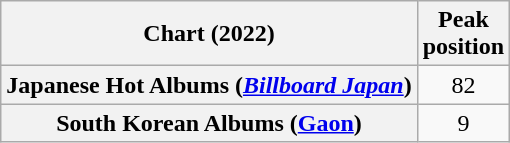<table class="wikitable sortable plainrowheaders" style="text-align:center">
<tr>
<th scope="col">Chart (2022)</th>
<th scope="col">Peak<br>position</th>
</tr>
<tr>
<th scope="row">Japanese Hot Albums (<em><a href='#'>Billboard Japan</a></em>)</th>
<td>82</td>
</tr>
<tr>
<th scope="row">South Korean Albums (<a href='#'>Gaon</a>)</th>
<td>9</td>
</tr>
</table>
